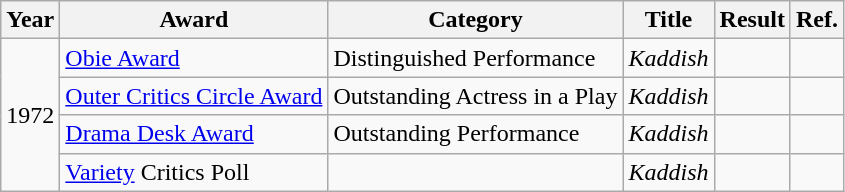<table class="wikitable">
<tr>
<th>Year</th>
<th>Award</th>
<th>Category</th>
<th>Title</th>
<th>Result</th>
<th>Ref.</th>
</tr>
<tr>
<td rowspan="4">1972</td>
<td><a href='#'>Obie Award</a></td>
<td>Distinguished Performance</td>
<td><em>Kaddish</em></td>
<td></td>
<td></td>
</tr>
<tr>
<td><a href='#'>Outer Critics Circle Award</a></td>
<td>Outstanding Actress in a Play</td>
<td><em>Kaddish</em></td>
<td></td>
<td></td>
</tr>
<tr>
<td><a href='#'>Drama Desk Award</a></td>
<td>Outstanding Performance</td>
<td><em>Kaddish</em></td>
<td></td>
<td></td>
</tr>
<tr>
<td><a href='#'>Variety</a> Critics Poll</td>
<td></td>
<td><em>Kaddish</em></td>
<td></td>
<td></td>
</tr>
</table>
